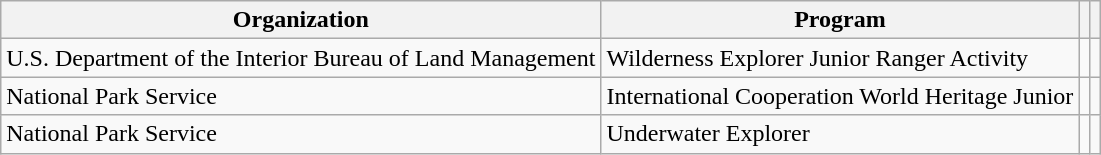<table class="wikitable">
<tr>
<th>Organization</th>
<th>Program</th>
<th></th>
<th></th>
</tr>
<tr>
<td>U.S. Department of the Interior Bureau of Land Management</td>
<td>Wilderness Explorer Junior Ranger Activity </td>
<td></td>
<td></td>
</tr>
<tr>
<td>National Park Service</td>
<td>International Cooperation World Heritage Junior </td>
<td></td>
<td></td>
</tr>
<tr>
<td>National Park Service</td>
<td>Underwater Explorer </td>
<td></td>
<td></td>
</tr>
</table>
